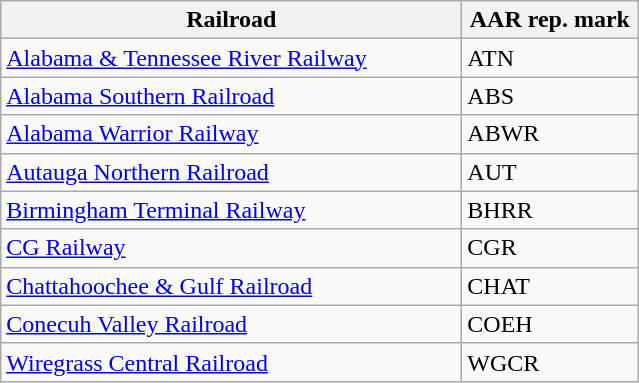<table class="wikitable" border="1">
<tr>
<th width="300px">Railroad</th>
<th width="110px">AAR rep. mark</th>
</tr>
<tr>
<td width="300px"><a href='#'>Alabama & Tennessee River Railway</a></td>
<td width="110px">ATN</td>
</tr>
<tr>
<td width="300px"><a href='#'>Alabama Southern Railroad</a></td>
<td width="110px">ABS</td>
</tr>
<tr>
<td width="300px"><a href='#'>Alabama Warrior Railway</a></td>
<td width="110px">ABWR</td>
</tr>
<tr>
<td width="300px"><a href='#'>Autauga Northern Railroad</a></td>
<td width="110px">AUT</td>
</tr>
<tr>
<td width="300px"><a href='#'>Birmingham Terminal Railway</a></td>
<td width="110px">BHRR</td>
</tr>
<tr>
<td width="300px"><a href='#'>CG Railway</a></td>
<td width="110px">CGR</td>
</tr>
<tr>
<td width="300px"><a href='#'>Chattahoochee & Gulf Railroad</a></td>
<td width="110px">CHAT</td>
</tr>
<tr>
<td width="300px"><a href='#'>Conecuh Valley Railroad</a></td>
<td width="110px">COEH</td>
</tr>
<tr>
<td width="300px"><a href='#'>Wiregrass Central Railroad</a></td>
<td width="110px">WGCR</td>
</tr>
</table>
